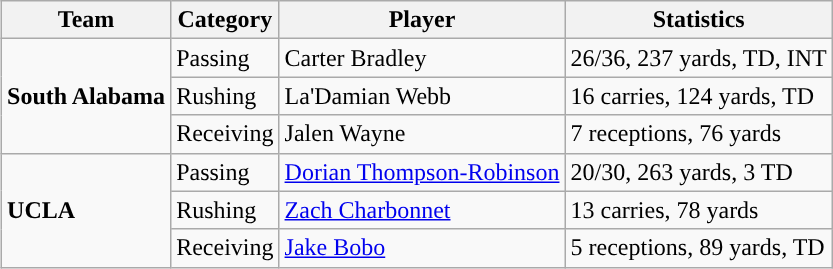<table class="wikitable" style="float: right;">
<tr>
<th>Team</th>
<th>Category</th>
<th>Player</th>
<th>Statistics</th>
</tr>
<tr>
<td rowspan=3><strong>South Alabama</strong></td>
<td>Passing</td>
<td>Carter Bradley</td>
<td>26/36, 237 yards, TD, INT</td>
</tr>
<tr>
<td>Rushing</td>
<td>La'Damian Webb</td>
<td>16 carries, 124 yards, TD</td>
</tr>
<tr>
<td>Receiving</td>
<td>Jalen Wayne</td>
<td>7 receptions, 76 yards</td>
</tr>
<tr>
<td rowspan=3><strong>UCLA</strong></td>
<td>Passing</td>
<td><a href='#'>Dorian Thompson-Robinson</a></td>
<td>20/30, 263 yards, 3 TD</td>
</tr>
<tr>
<td>Rushing</td>
<td><a href='#'>Zach Charbonnet</a></td>
<td>13 carries, 78 yards</td>
</tr>
<tr>
<td>Receiving</td>
<td><a href='#'>Jake Bobo</a></td>
<td>5 receptions, 89 yards, TD</td>
</tr>
</table>
